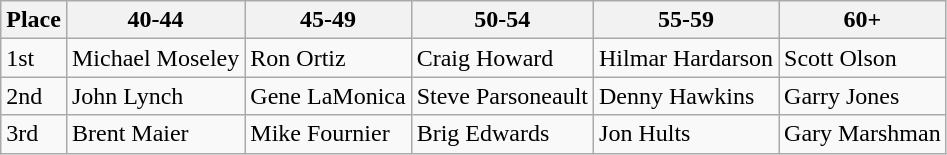<table class="wikitable">
<tr>
<th>Place</th>
<th>40-44</th>
<th>45-49</th>
<th>50-54</th>
<th>55-59</th>
<th>60+</th>
</tr>
<tr>
<td>1st</td>
<td>Michael Moseley</td>
<td>Ron Ortiz</td>
<td>Craig Howard</td>
<td>Hilmar Hardarson</td>
<td>Scott Olson</td>
</tr>
<tr>
<td>2nd</td>
<td>John Lynch</td>
<td>Gene LaMonica</td>
<td>Steve Parsoneault</td>
<td>Denny Hawkins</td>
<td>Garry Jones</td>
</tr>
<tr>
<td>3rd</td>
<td>Brent Maier</td>
<td>Mike Fournier</td>
<td>Brig Edwards</td>
<td>Jon Hults</td>
<td>Gary Marshman</td>
</tr>
</table>
